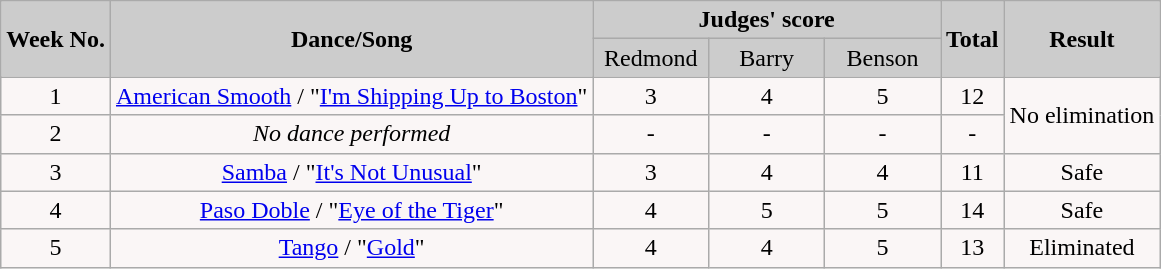<table class="wikitable collapsible">
<tr>
<th rowspan="2" style="background:#ccc; text-align:Center;"><strong>Week No.</strong></th>
<th rowspan="2" style="background:#ccc; text-align:Center;"><strong>Dance/Song</strong></th>
<th colspan="3" style="background:#ccc; text-align:Center;"><strong>Judges' score</strong></th>
<th rowspan="2" style="background:#ccc; text-align:Center;"><strong>Total</strong></th>
<th rowspan="2" style="background:#ccc; text-align:Center;"><strong>Result</strong></th>
</tr>
<tr style="text-align:center; background:#ccc;">
<td style="width:10%; ">Redmond</td>
<td style="width:10%; ">Barry</td>
<td style="width:10%; ">Benson</td>
</tr>
<tr style="text-align:center; background:#faf6f6;">
<td>1</td>
<td><a href='#'>American Smooth</a> / "<a href='#'>I'm Shipping Up to Boston</a>"</td>
<td>3</td>
<td>4</td>
<td>5</td>
<td>12</td>
<td rowspan="2">No elimination</td>
</tr>
<tr style="text-align:center; background:#faf6f6;">
<td>2</td>
<td><em>No dance performed</em></td>
<td>-</td>
<td>-</td>
<td>-</td>
<td>-</td>
</tr>
<tr style="text-align:center; background:#faf6f6;">
<td>3</td>
<td><a href='#'>Samba</a> / "<a href='#'>It's Not Unusual</a>"</td>
<td>3</td>
<td>4</td>
<td>4</td>
<td>11</td>
<td>Safe</td>
</tr>
<tr style="text-align:center; background:#faf6f6;">
<td>4</td>
<td><a href='#'>Paso Doble</a> / "<a href='#'>Eye of the Tiger</a>"</td>
<td>4</td>
<td>5</td>
<td>5</td>
<td>14</td>
<td>Safe</td>
</tr>
<tr style="text-align:center; background:#faf6f6;">
<td>5</td>
<td><a href='#'>Tango</a> / "<a href='#'>Gold</a>"</td>
<td>4</td>
<td>4</td>
<td>5</td>
<td>13</td>
<td>Eliminated</td>
</tr>
</table>
